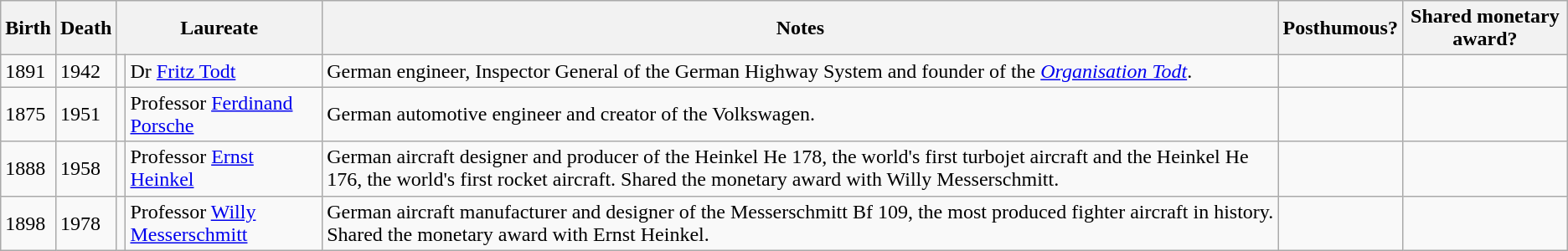<table class="wikitable sortable">
<tr>
<th>Birth</th>
<th>Death</th>
<th colspan=2>Laureate</th>
<th class="unsortable">Notes</th>
<th>Posthumous?</th>
<th>Shared monetary award?</th>
</tr>
<tr>
<td>1891</td>
<td>1942</td>
<td></td>
<td>Dr <a href='#'>Fritz Todt</a></td>
<td>German engineer, Inspector General of the German Highway System and founder of the <em><a href='#'>Organisation Todt</a></em>.</td>
<td></td>
<td></td>
</tr>
<tr>
<td>1875</td>
<td>1951</td>
<td></td>
<td>Professor <a href='#'>Ferdinand Porsche</a></td>
<td>German automotive engineer and creator of the Volkswagen.</td>
<td></td>
<td></td>
</tr>
<tr>
<td>1888</td>
<td>1958</td>
<td></td>
<td>Professor <a href='#'>Ernst Heinkel</a></td>
<td>German aircraft designer and producer of the Heinkel He 178, the world's first turbojet aircraft and the Heinkel He 176, the world's first rocket aircraft. Shared the monetary award with Willy Messerschmitt.</td>
<td></td>
<td></td>
</tr>
<tr>
<td>1898</td>
<td>1978</td>
<td></td>
<td>Professor <a href='#'>Willy Messerschmitt</a></td>
<td>German aircraft manufacturer and designer of the Messerschmitt Bf 109, the most produced fighter aircraft in history. Shared the monetary award with Ernst Heinkel.</td>
<td></td>
<td></td>
</tr>
</table>
